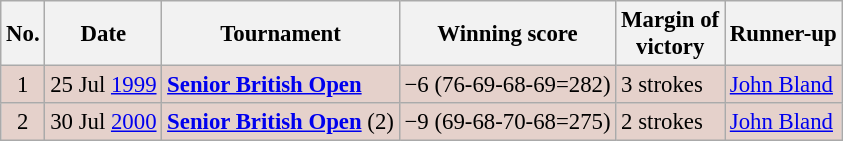<table class="wikitable" style="font-size:95%;">
<tr>
<th>No.</th>
<th>Date</th>
<th>Tournament</th>
<th>Winning score</th>
<th>Margin of<br>victory</th>
<th>Runner-up</th>
</tr>
<tr style="background:#e5d1cb;">
<td align=center>1</td>
<td align=right>25 Jul <a href='#'>1999</a></td>
<td><strong><a href='#'>Senior British Open</a></strong></td>
<td>−6 (76-69-68-69=282)</td>
<td>3 strokes</td>
<td> <a href='#'>John Bland</a></td>
</tr>
<tr style="background:#e5d1cb;">
<td align=center>2</td>
<td align=right>30 Jul <a href='#'>2000</a></td>
<td><strong><a href='#'>Senior British Open</a></strong> (2)</td>
<td>−9 (69-68-70-68=275)</td>
<td>2 strokes</td>
<td> <a href='#'>John Bland</a></td>
</tr>
</table>
